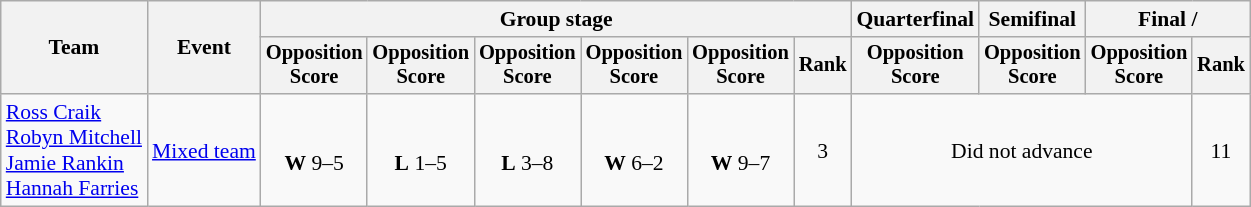<table class="wikitable" style="font-size:90%">
<tr>
<th rowspan=2>Team</th>
<th rowspan=2>Event</th>
<th colspan=6>Group stage</th>
<th>Quarterfinal</th>
<th>Semifinal</th>
<th colspan=2>Final / </th>
</tr>
<tr style="font-size:95%">
<th>Opposition<br>Score</th>
<th>Opposition<br>Score</th>
<th>Opposition<br>Score</th>
<th>Opposition<br>Score</th>
<th>Opposition<br>Score</th>
<th>Rank</th>
<th>Opposition<br>Score</th>
<th>Opposition<br>Score</th>
<th>Opposition<br>Score</th>
<th>Rank</th>
</tr>
<tr align=center>
<td align=left><a href='#'>Ross Craik</a><br><a href='#'>Robyn Mitchell</a><br><a href='#'>Jamie Rankin</a><br><a href='#'>Hannah Farries</a></td>
<td align=left><a href='#'>Mixed team</a></td>
<td><br><strong>W</strong> 9–5</td>
<td><br><strong>L</strong> 1–5</td>
<td><br><strong>L</strong> 3–8</td>
<td><br><strong>W</strong> 6–2</td>
<td><br><strong>W</strong> 9–7</td>
<td>3</td>
<td align=center colspan=3>Did not advance</td>
<td>11</td>
</tr>
</table>
